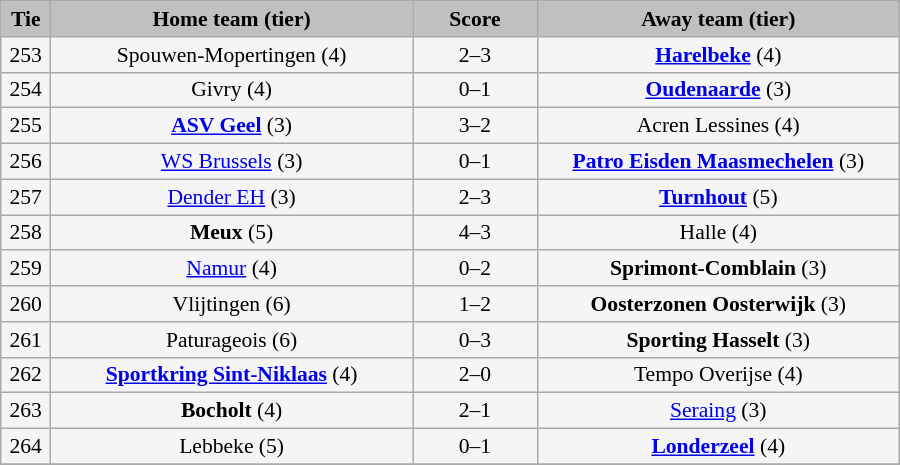<table class="wikitable" style="width: 600px; background:WhiteSmoke; text-align:center; font-size:90%">
<tr>
<td scope="col" style="width:  5.00%; background:silver;"><strong>Tie</strong></td>
<td scope="col" style="width: 36.25%; background:silver;"><strong>Home team (tier)</strong></td>
<td scope="col" style="width: 12.50%; background:silver;"><strong>Score</strong></td>
<td scope="col" style="width: 36.25%; background:silver;"><strong>Away team (tier)</strong></td>
</tr>
<tr>
<td>253</td>
<td>Spouwen-Mopertingen (4)</td>
<td>2–3</td>
<td><strong><a href='#'>Harelbeke</a></strong> (4)</td>
</tr>
<tr>
<td>254</td>
<td>Givry (4)</td>
<td>0–1</td>
<td><strong><a href='#'>Oudenaarde</a></strong> (3)</td>
</tr>
<tr>
<td>255</td>
<td><strong><a href='#'>ASV Geel</a></strong> (3)</td>
<td>3–2 </td>
<td>Acren Lessines (4)</td>
</tr>
<tr>
<td>256</td>
<td><a href='#'>WS Brussels</a> (3)</td>
<td>0–1</td>
<td><strong><a href='#'>Patro Eisden Maasmechelen</a></strong> (3)</td>
</tr>
<tr>
<td>257</td>
<td><a href='#'>Dender EH</a> (3)</td>
<td>2–3</td>
<td><strong><a href='#'>Turnhout</a></strong> (5)</td>
</tr>
<tr>
<td>258</td>
<td><strong>Meux</strong> (5)</td>
<td>4–3</td>
<td>Halle (4)</td>
</tr>
<tr>
<td>259</td>
<td><a href='#'>Namur</a> (4)</td>
<td>0–2</td>
<td><strong>Sprimont-Comblain</strong> (3)</td>
</tr>
<tr>
<td>260</td>
<td>Vlijtingen (6)</td>
<td>1–2</td>
<td><strong>Oosterzonen Oosterwijk</strong> (3)</td>
</tr>
<tr>
<td>261</td>
<td>Paturageois (6)</td>
<td>0–3</td>
<td><strong>Sporting Hasselt</strong> (3)</td>
</tr>
<tr>
<td>262</td>
<td><strong><a href='#'>Sportkring Sint-Niklaas</a></strong> (4)</td>
<td>2–0</td>
<td>Tempo Overijse (4)</td>
</tr>
<tr>
<td>263</td>
<td><strong>Bocholt</strong> (4)</td>
<td>2–1</td>
<td><a href='#'>Seraing</a> (3)</td>
</tr>
<tr>
<td>264</td>
<td>Lebbeke (5)</td>
<td>0–1</td>
<td><strong><a href='#'>Londerzeel</a></strong> (4)</td>
</tr>
<tr>
</tr>
</table>
